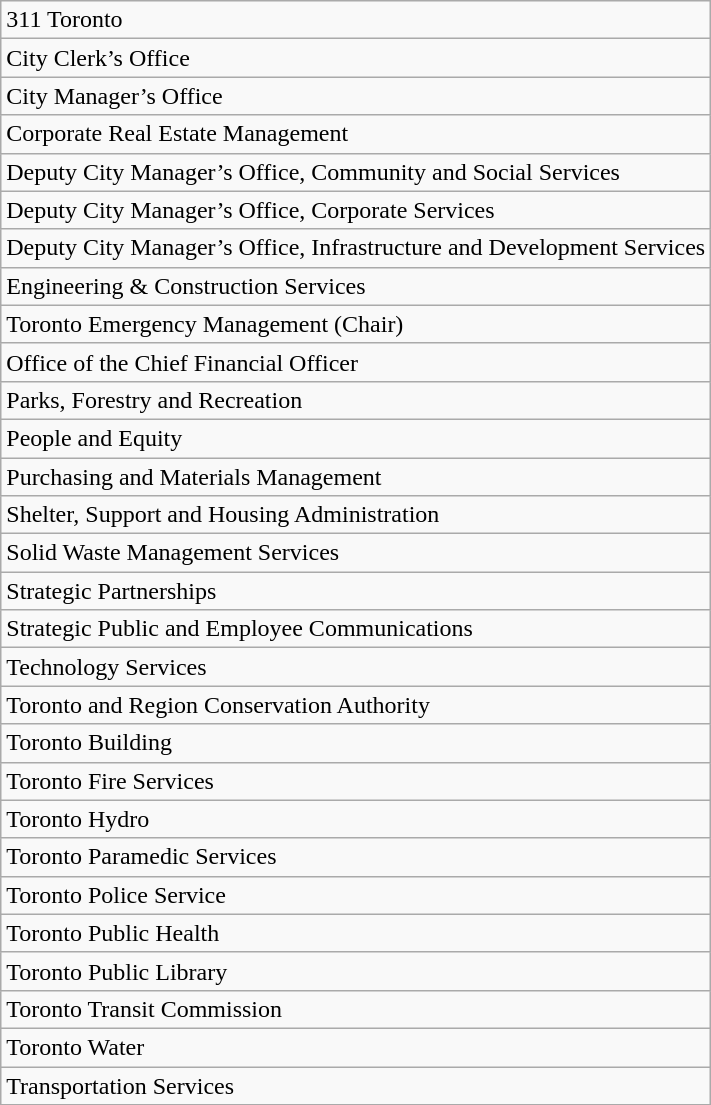<table class="wikitable">
<tr>
<td>311 Toronto</td>
</tr>
<tr>
<td>City Clerk’s Office</td>
</tr>
<tr>
<td>City Manager’s Office</td>
</tr>
<tr>
<td>Corporate Real Estate Management</td>
</tr>
<tr>
<td>Deputy City Manager’s Office, Community and Social Services</td>
</tr>
<tr>
<td>Deputy City Manager’s Office, Corporate Services</td>
</tr>
<tr>
<td>Deputy City Manager’s Office, Infrastructure and Development Services</td>
</tr>
<tr>
<td>Engineering & Construction Services</td>
</tr>
<tr>
<td>Toronto Emergency Management (Chair)</td>
</tr>
<tr>
<td>Office of the Chief Financial Officer</td>
</tr>
<tr>
<td>Parks, Forestry and Recreation</td>
</tr>
<tr>
<td>People and Equity</td>
</tr>
<tr>
<td>Purchasing and Materials Management</td>
</tr>
<tr>
<td>Shelter, Support and Housing Administration</td>
</tr>
<tr>
<td>Solid Waste Management Services</td>
</tr>
<tr>
<td>Strategic Partnerships</td>
</tr>
<tr>
<td>Strategic Public and Employee Communications</td>
</tr>
<tr>
<td>Technology Services</td>
</tr>
<tr>
<td>Toronto and Region Conservation Authority</td>
</tr>
<tr>
<td>Toronto Building</td>
</tr>
<tr>
<td>Toronto Fire Services</td>
</tr>
<tr>
<td>Toronto Hydro</td>
</tr>
<tr>
<td>Toronto Paramedic Services</td>
</tr>
<tr>
<td>Toronto Police Service</td>
</tr>
<tr>
<td>Toronto Public Health</td>
</tr>
<tr>
<td>Toronto Public Library</td>
</tr>
<tr>
<td>Toronto Transit Commission</td>
</tr>
<tr>
<td>Toronto Water</td>
</tr>
<tr>
<td>Transportation Services</td>
</tr>
</table>
